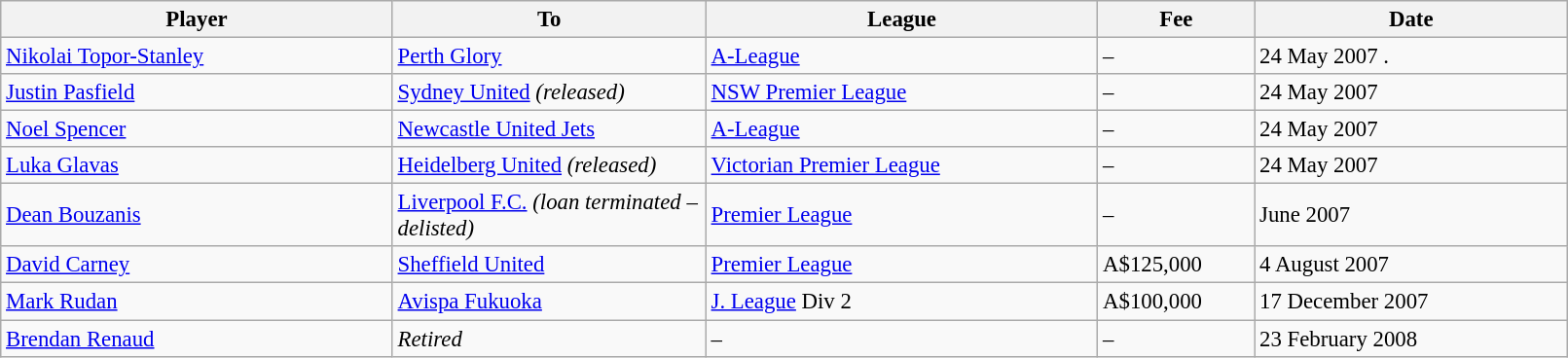<table class="wikitable" style="text-align:center; font-size:95%;width:85%; text-align:left">
<tr>
<th width="25%">Player</th>
<th width="20%">To</th>
<th width="25%">League</th>
<th width="10%">Fee</th>
<th width="20%">Date</th>
</tr>
<tr>
<td> <a href='#'>Nikolai Topor-Stanley</a></td>
<td><a href='#'>Perth Glory</a></td>
<td> <a href='#'>A-League</a></td>
<td>–</td>
<td>24 May 2007 .</td>
</tr>
<tr>
<td> <a href='#'>Justin Pasfield</a></td>
<td><a href='#'>Sydney United</a> <em>(released)</em></td>
<td> <a href='#'>NSW Premier League</a></td>
<td>–</td>
<td>24 May 2007</td>
</tr>
<tr>
<td> <a href='#'>Noel Spencer</a></td>
<td><a href='#'>Newcastle United Jets</a></td>
<td> <a href='#'>A-League</a></td>
<td>–</td>
<td>24 May 2007</td>
</tr>
<tr>
<td> <a href='#'>Luka Glavas</a></td>
<td><a href='#'>Heidelberg United</a> <em>(released)</em></td>
<td> <a href='#'>Victorian Premier League</a></td>
<td>–</td>
<td>24 May 2007</td>
</tr>
<tr>
<td> <a href='#'>Dean Bouzanis</a></td>
<td><a href='#'>Liverpool F.C.</a> <em>(loan terminated – delisted)</em></td>
<td> <a href='#'>Premier League</a></td>
<td>–</td>
<td>June 2007</td>
</tr>
<tr>
<td> <a href='#'>David Carney</a></td>
<td><a href='#'>Sheffield United</a></td>
<td> <a href='#'>Premier League</a></td>
<td>A$125,000</td>
<td>4 August 2007</td>
</tr>
<tr>
<td> <a href='#'>Mark Rudan</a></td>
<td><a href='#'>Avispa Fukuoka</a></td>
<td> <a href='#'>J. League</a> Div 2</td>
<td>A$100,000</td>
<td>17 December 2007</td>
</tr>
<tr>
<td> <a href='#'>Brendan Renaud</a></td>
<td><em>Retired</em></td>
<td>–</td>
<td>–</td>
<td>23 February 2008</td>
</tr>
</table>
